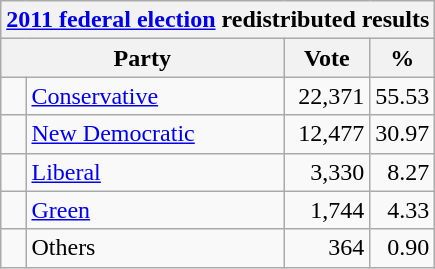<table class="wikitable">
<tr>
<th colspan="4"><a href='#'>2011 federal election</a> redistributed results</th>
</tr>
<tr>
<th bgcolor="#DDDDFF" width="130px" colspan="2">Party</th>
<th bgcolor="#DDDDFF" width="50px">Vote</th>
<th bgcolor="#DDDDFF" width="30px">%</th>
</tr>
<tr>
<td> </td>
<td><a href='#'>Conservative</a></td>
<td align="right">22,371</td>
<td align="right">55.53</td>
</tr>
<tr>
<td> </td>
<td><a href='#'>New Democratic</a></td>
<td align="right">12,477</td>
<td align="right">30.97</td>
</tr>
<tr>
<td> </td>
<td><a href='#'>Liberal</a></td>
<td align="right">3,330</td>
<td align="right">8.27</td>
</tr>
<tr>
<td> </td>
<td><a href='#'>Green</a></td>
<td align="right">1,744</td>
<td align="right">4.33</td>
</tr>
<tr>
<td> </td>
<td>Others</td>
<td align="right">364</td>
<td align="right">0.90</td>
</tr>
</table>
